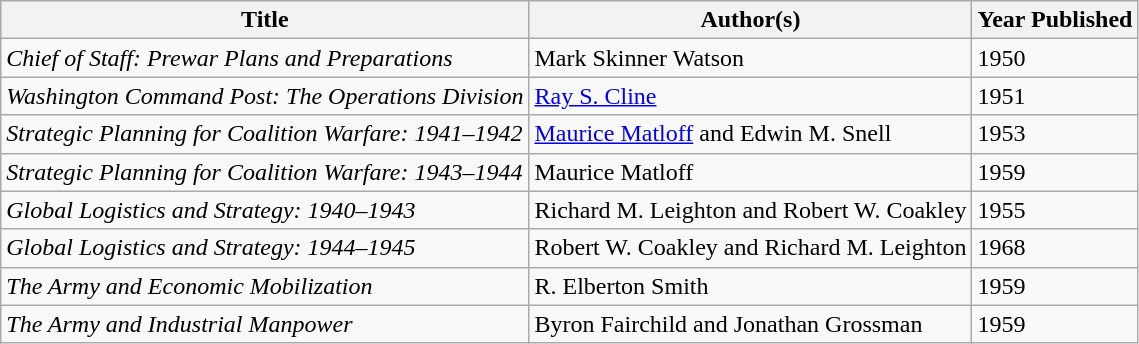<table class="wikitable sortable" border="1">
<tr>
<th>Title</th>
<th>Author(s)</th>
<th>Year Published</th>
</tr>
<tr>
<td><em>Chief of Staff: Prewar Plans and Preparations</em></td>
<td>Mark Skinner Watson</td>
<td>1950</td>
</tr>
<tr>
<td><em>Washington Command Post: The Operations Division</em></td>
<td><a href='#'>Ray S. Cline</a></td>
<td>1951</td>
</tr>
<tr>
<td><em>Strategic Planning for Coalition Warfare: 1941–1942</em></td>
<td><a href='#'>Maurice Matloff</a> and Edwin M. Snell</td>
<td>1953</td>
</tr>
<tr>
<td><em>Strategic Planning for Coalition Warfare: 1943–1944</em></td>
<td>Maurice Matloff</td>
<td>1959</td>
</tr>
<tr>
<td><em>Global Logistics and Strategy: 1940–1943</em></td>
<td>Richard M. Leighton and Robert W. Coakley</td>
<td>1955</td>
</tr>
<tr>
<td><em>Global Logistics and Strategy: 1944–1945</em></td>
<td>Robert W. Coakley and Richard M. Leighton</td>
<td>1968</td>
</tr>
<tr>
<td><em>The Army and Economic Mobilization</em></td>
<td>R. Elberton Smith</td>
<td>1959</td>
</tr>
<tr>
<td><em>The Army and Industrial Manpower</em></td>
<td>Byron Fairchild and Jonathan Grossman</td>
<td>1959</td>
</tr>
</table>
